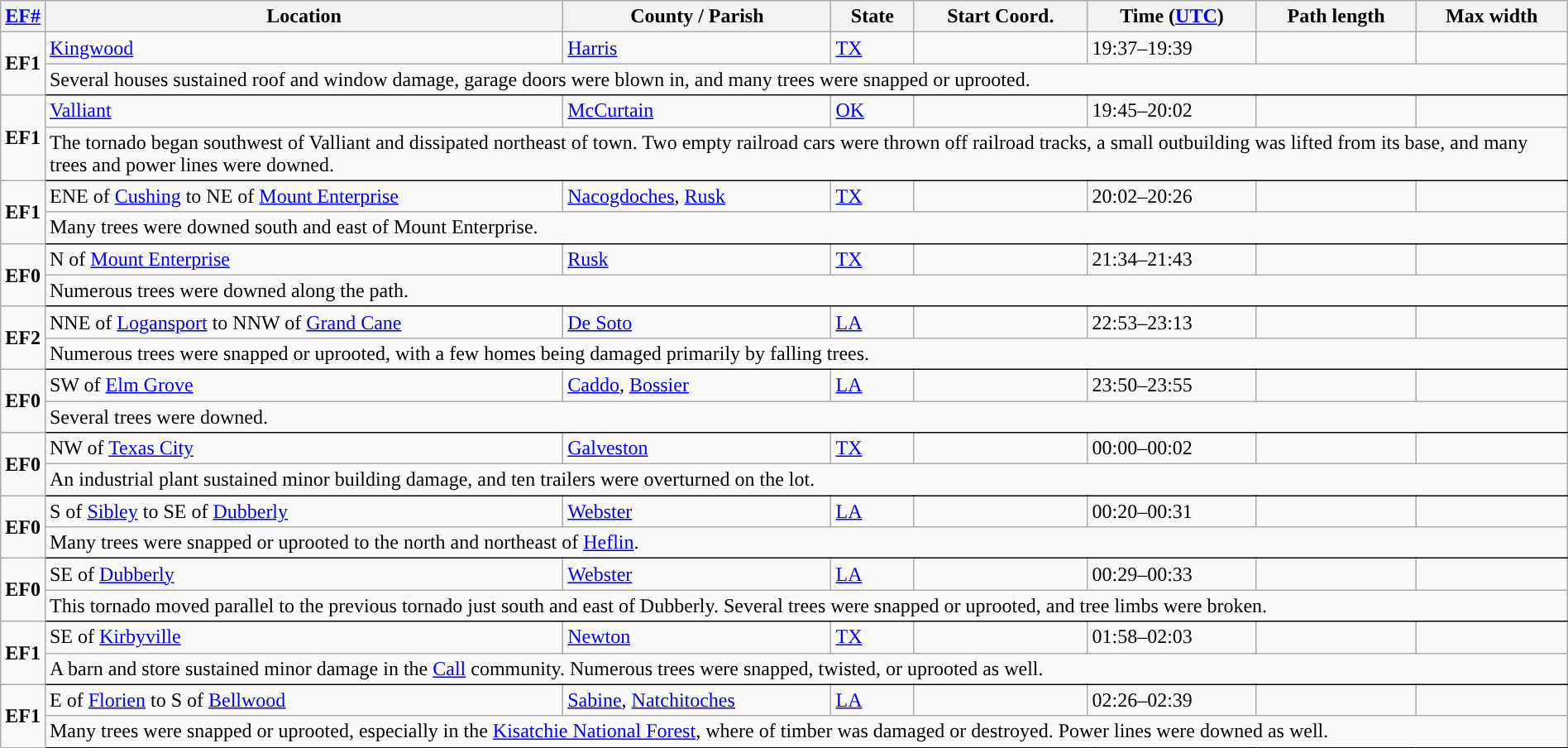<table class="wikitable sortable" style="width:100%;">
<tr>
<th scope="col" width="2%" align="center"><a href='#'>EF#</a></th>
<th scope="col" align="center" class="unsortable">Location</th>
<th scope="col" align="center" class="unsortable">County / Parish</th>
<th scope="col" align="center">State</th>
<th scope="col" align="center" data-sort-type="number">Start Coord.</th>
<th scope="col" align="center" data-sort-type="number">Time (<a href='#'>UTC</a>)</th>
<th scope="col" align="center" data-sort-type="number">Path length</th>
<th scope="col" align="center" data-sort-type="number">Max width</th>
</tr>
<tr>
<td rowspan="2" align="center"><strong>EF1</strong></td>
<td><a href='#'>Kingwood</a></td>
<td><a href='#'>Harris</a></td>
<td><a href='#'>TX</a></td>
<td></td>
<td>19:37–19:39</td>
<td></td>
<td></td>
</tr>
<tr class="expand-child">
<td colspan="7" style=" border-bottom: 1px solid black;">Several houses sustained roof and window damage, garage doors were blown in, and many trees were snapped or uprooted.</td>
</tr>
<tr>
<td rowspan="2" align="center"><strong>EF1</strong></td>
<td><a href='#'>Valliant</a></td>
<td><a href='#'>McCurtain</a></td>
<td><a href='#'>OK</a></td>
<td></td>
<td>19:45–20:02</td>
<td></td>
<td></td>
</tr>
<tr class="expand-child">
<td colspan="7" style=" border-bottom: 1px solid black;">The tornado began southwest of Valliant and dissipated northeast of town. Two empty railroad cars were thrown off railroad tracks, a small outbuilding was lifted from its base, and many trees and power lines were downed.</td>
</tr>
<tr>
<td rowspan="2" align="center"><strong>EF1</strong></td>
<td>ENE of <a href='#'>Cushing</a> to NE of <a href='#'>Mount Enterprise</a></td>
<td><a href='#'>Nacogdoches</a>, <a href='#'>Rusk</a></td>
<td><a href='#'>TX</a></td>
<td></td>
<td>20:02–20:26</td>
<td></td>
<td></td>
</tr>
<tr class="expand-child">
<td colspan="7" style=" border-bottom: 1px solid black;">Many trees were downed south and east of Mount Enterprise.</td>
</tr>
<tr>
<td rowspan="2" align="center"><strong>EF0</strong></td>
<td>N of <a href='#'>Mount Enterprise</a></td>
<td><a href='#'>Rusk</a></td>
<td><a href='#'>TX</a></td>
<td></td>
<td>21:34–21:43</td>
<td></td>
<td></td>
</tr>
<tr class="expand-child">
<td colspan="7" style=" border-bottom: 1px solid black;">Numerous trees were downed along the path.</td>
</tr>
<tr>
<td rowspan="2" align="center"><strong>EF2</strong></td>
<td>NNE of <a href='#'>Logansport</a> to NNW of <a href='#'>Grand Cane</a></td>
<td><a href='#'>De Soto</a></td>
<td><a href='#'>LA</a></td>
<td></td>
<td>22:53–23:13</td>
<td></td>
<td></td>
</tr>
<tr class="expand-child">
<td colspan="7" style=" border-bottom: 1px solid black;">Numerous trees were snapped or uprooted, with a few homes being damaged primarily by falling trees.</td>
</tr>
<tr>
<td rowspan="2" align="center"><strong>EF0</strong></td>
<td>SW of <a href='#'>Elm Grove</a></td>
<td><a href='#'>Caddo</a>, <a href='#'>Bossier</a></td>
<td><a href='#'>LA</a></td>
<td></td>
<td>23:50–23:55</td>
<td></td>
<td></td>
</tr>
<tr class="expand-child">
<td colspan="7" style=" border-bottom: 1px solid black;">Several trees were downed.</td>
</tr>
<tr>
<td rowspan="2" align="center"><strong>EF0</strong></td>
<td>NW of <a href='#'>Texas City</a></td>
<td><a href='#'>Galveston</a></td>
<td><a href='#'>TX</a></td>
<td></td>
<td>00:00–00:02</td>
<td></td>
<td></td>
</tr>
<tr class="expand-child">
<td colspan="7" style=" border-bottom: 1px solid black;">An industrial plant sustained minor building damage, and ten trailers were overturned on the lot.</td>
</tr>
<tr>
<td rowspan="2" align="center"><strong>EF0</strong></td>
<td>S of <a href='#'>Sibley</a> to SE of <a href='#'>Dubberly</a></td>
<td><a href='#'>Webster</a></td>
<td><a href='#'>LA</a></td>
<td></td>
<td>00:20–00:31</td>
<td></td>
<td></td>
</tr>
<tr class="expand-child">
<td colspan="7" style=" border-bottom: 1px solid black;">Many trees were snapped or uprooted to the north and northeast of <a href='#'>Heflin</a>.</td>
</tr>
<tr>
<td rowspan="2" align="center"><strong>EF0</strong></td>
<td>SE of <a href='#'>Dubberly</a></td>
<td><a href='#'>Webster</a></td>
<td><a href='#'>LA</a></td>
<td></td>
<td>00:29–00:33</td>
<td></td>
<td></td>
</tr>
<tr class="expand-child">
<td colspan="7" style=" border-bottom: 1px solid black;">This tornado moved parallel to the previous tornado just south and east of Dubberly. Several trees were snapped or uprooted, and tree limbs were broken.</td>
</tr>
<tr>
<td rowspan="2" align="center"><strong>EF1</strong></td>
<td>SE of <a href='#'>Kirbyville</a></td>
<td><a href='#'>Newton</a></td>
<td><a href='#'>TX</a></td>
<td></td>
<td>01:58–02:03</td>
<td></td>
<td></td>
</tr>
<tr class="expand-child">
<td colspan="7" style=" border-bottom: 1px solid black;">A barn and store sustained minor damage in the <a href='#'>Call</a> community. Numerous trees were snapped, twisted, or uprooted as well.</td>
</tr>
<tr>
<td rowspan="2" align="center"><strong>EF1</strong></td>
<td>E of <a href='#'>Florien</a> to S of <a href='#'>Bellwood</a></td>
<td><a href='#'>Sabine</a>, <a href='#'>Natchitoches</a></td>
<td><a href='#'>LA</a></td>
<td></td>
<td>02:26–02:39</td>
<td></td>
<td></td>
</tr>
<tr class="expand-child">
<td colspan="7" style=" border-bottom: 1px solid black;">Many trees were snapped or uprooted, especially in the <a href='#'>Kisatchie National Forest</a>, where  of timber was damaged or destroyed. Power lines were downed as well.</td>
</tr>
</table>
